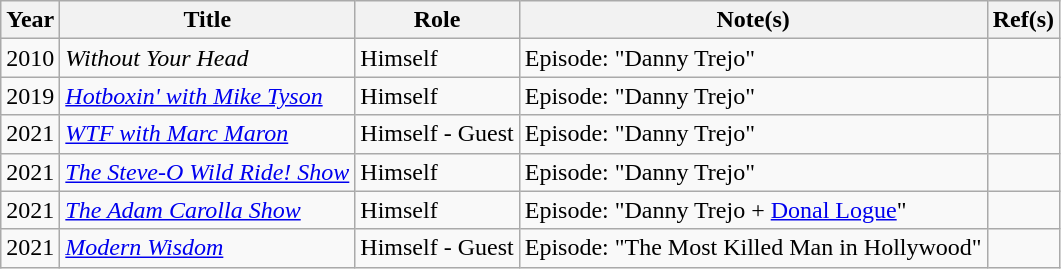<table class="wikitable sortable">
<tr>
<th>Year</th>
<th>Title</th>
<th>Role</th>
<th>Note(s)</th>
<th>Ref(s)</th>
</tr>
<tr>
<td>2010</td>
<td><em>Without Your Head</em></td>
<td>Himself</td>
<td>Episode: "Danny Trejo"</td>
<td></td>
</tr>
<tr>
<td>2019</td>
<td><em><a href='#'>Hotboxin' with Mike Tyson</a></em></td>
<td>Himself</td>
<td>Episode: "Danny Trejo"</td>
<td></td>
</tr>
<tr>
<td>2021</td>
<td><em><a href='#'>WTF with Marc Maron</a></em></td>
<td>Himself - Guest</td>
<td>Episode: "Danny Trejo"</td>
<td></td>
</tr>
<tr>
<td>2021</td>
<td><em><a href='#'>The Steve-O Wild Ride! Show</a></em></td>
<td>Himself</td>
<td>Episode: "Danny Trejo"</td>
<td></td>
</tr>
<tr>
<td>2021</td>
<td><em><a href='#'>The Adam Carolla Show</a></em></td>
<td>Himself</td>
<td>Episode: "Danny Trejo + <a href='#'>Donal Logue</a>"</td>
<td></td>
</tr>
<tr>
<td>2021</td>
<td><em><a href='#'>Modern Wisdom</a></em></td>
<td>Himself - Guest</td>
<td>Episode: "The Most Killed Man in Hollywood"</td>
<td></td>
</tr>
</table>
